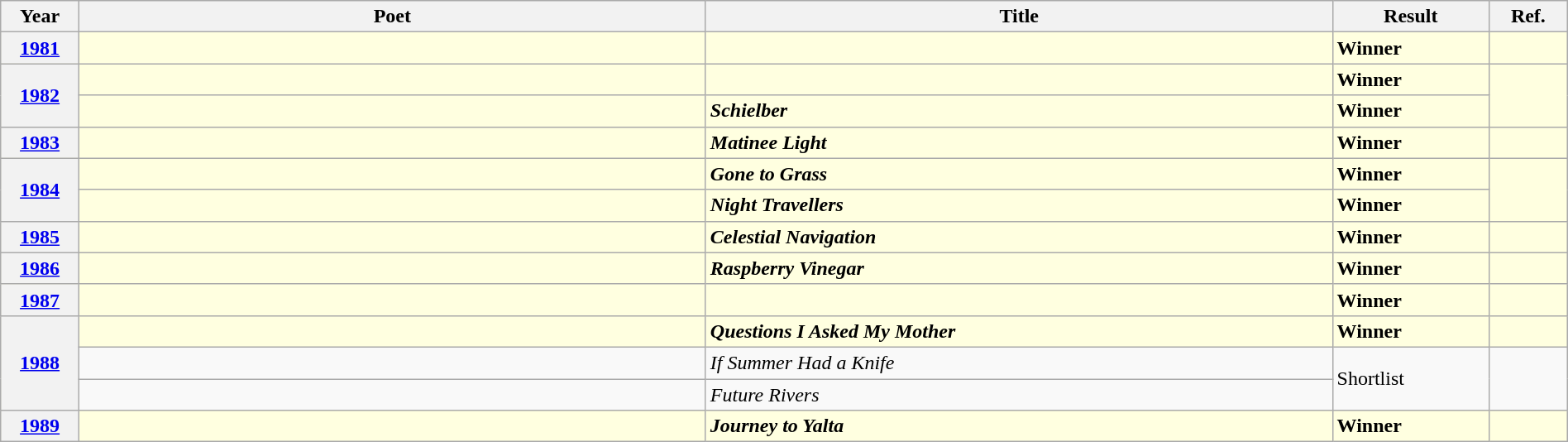<table class="wikitable sortable mw-collapsible" width=100%>
<tr>
<th width=5%>Year</th>
<th width=40%>Poet</th>
<th width=40%>Title</th>
<th width=10%>Result</th>
<th width=5% class="unsortable">Ref.</th>
</tr>
<tr style=background:lightyellow>
<th><a href='#'>1981</a></th>
<td><strong></strong></td>
<td><strong><em></em></strong></td>
<td><strong>Winner</strong></td>
<td></td>
</tr>
<tr style=background:lightyellow>
<th rowspan="2"><a href='#'>1982</a></th>
<td><strong></strong></td>
<td><strong><em></em></strong></td>
<td><strong>Winner</strong></td>
<td rowspan=2></td>
</tr>
<tr style="background:lightyellow">
<td><strong></strong></td>
<td><strong><em>Schielber</em></strong></td>
<td><strong>Winner</strong></td>
</tr>
<tr style="background:lightyellow">
<th><a href='#'>1983</a></th>
<td><strong></strong></td>
<td><strong><em>Matinee Light</em></strong></td>
<td><strong>Winner</strong></td>
<td></td>
</tr>
<tr style=background:lightyellow>
<th rowspan="2"><a href='#'>1984</a></th>
<td><strong></strong></td>
<td><strong><em>Gone to Grass</em></strong></td>
<td><strong>Winner</strong></td>
<td rowspan=2></td>
</tr>
<tr style="background:lightyellow">
<td><strong></strong></td>
<td><strong><em>Night Travellers</em></strong></td>
<td><strong>Winner</strong></td>
</tr>
<tr style=background:lightyellow>
<th><a href='#'>1985</a></th>
<td><strong></strong></td>
<td><strong><em>Celestial Navigation</em></strong></td>
<td><strong>Winner</strong></td>
<td></td>
</tr>
<tr style=background:lightyellow>
<th><a href='#'>1986</a></th>
<td><strong></strong></td>
<td><strong><em>Raspberry Vinegar</em></strong></td>
<td><strong>Winner</strong></td>
<td></td>
</tr>
<tr style=background:lightyellow>
<th><a href='#'>1987</a></th>
<td><strong></strong></td>
<td><strong><em></em></strong></td>
<td><strong>Winner</strong></td>
<td></td>
</tr>
<tr style=background:lightyellow>
<th rowspan="3"><a href='#'>1988</a></th>
<td><strong></strong></td>
<td><strong><em>Questions I Asked My Mother</em></strong></td>
<td><strong>Winner</strong></td>
<td></td>
</tr>
<tr>
<td></td>
<td><em>If Summer Had a Knife</em></td>
<td rowspan=2>Shortlist</td>
<td rowspan=2></td>
</tr>
<tr>
<td></td>
<td><em>Future Rivers</em></td>
</tr>
<tr style=background:lightyellow>
<th><a href='#'>1989</a></th>
<td><strong></strong></td>
<td><strong><em>Journey to Yalta</em></strong></td>
<td><strong>Winner</strong></td>
<td></td>
</tr>
</table>
